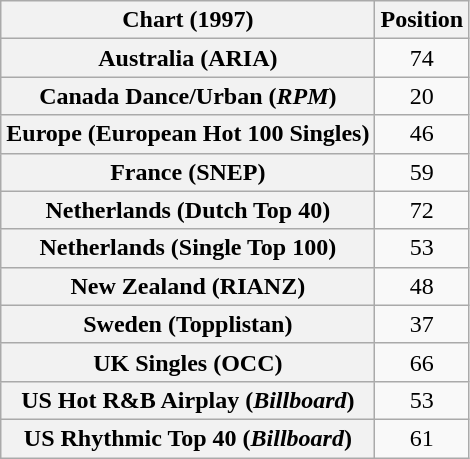<table class="wikitable plainrowheaders sortable" style="text-align:center">
<tr>
<th scope="col">Chart (1997)</th>
<th scope="col">Position</th>
</tr>
<tr>
<th scope="row">Australia (ARIA)</th>
<td>74</td>
</tr>
<tr>
<th scope="row">Canada Dance/Urban (<em>RPM</em>)</th>
<td>20</td>
</tr>
<tr>
<th scope="row">Europe (European Hot 100 Singles)</th>
<td>46</td>
</tr>
<tr>
<th scope="row">France (SNEP)</th>
<td>59</td>
</tr>
<tr>
<th scope="row">Netherlands (Dutch Top 40)</th>
<td>72</td>
</tr>
<tr>
<th scope="row">Netherlands (Single Top 100)</th>
<td>53</td>
</tr>
<tr>
<th scope="row">New Zealand (RIANZ)</th>
<td>48</td>
</tr>
<tr>
<th scope="row">Sweden (Topplistan)</th>
<td>37</td>
</tr>
<tr>
<th scope="row">UK Singles (OCC)</th>
<td>66</td>
</tr>
<tr>
<th scope="row">US Hot R&B Airplay (<em>Billboard</em>)</th>
<td>53</td>
</tr>
<tr>
<th scope="row">US Rhythmic Top 40 (<em>Billboard</em>)</th>
<td>61</td>
</tr>
</table>
